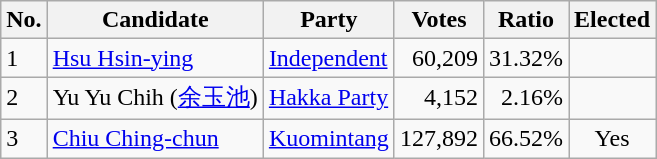<table class=wikitable>
<tr>
<th>No.</th>
<th>Candidate</th>
<th>Party</th>
<th>Votes</th>
<th>Ratio</th>
<th>Elected</th>
</tr>
<tr>
<td>1</td>
<td><a href='#'>Hsu Hsin-ying</a></td>
<td><a href='#'>Independent</a></td>
<td align="right">60,209</td>
<td align="right">31.32%</td>
<td></td>
</tr>
<tr>
<td>2</td>
<td>Yu Yu Chih  (<a href='#'>余玉池</a>)</td>
<td><a href='#'>Hakka Party</a></td>
<td align="right">4,152</td>
<td align="right">2.16%</td>
<td></td>
</tr>
<tr>
<td>3</td>
<td><a href='#'>Chiu Ching-chun</a></td>
<td><a href='#'>Kuomintang</a></td>
<td align="right">127,892</td>
<td align="right">66.52%</td>
<td align="center">Yes</td>
</tr>
</table>
